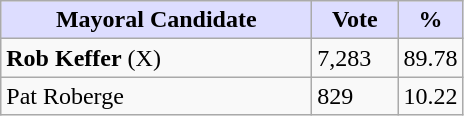<table class="wikitable">
<tr>
<th style="background:#ddf; width:200px;">Mayoral Candidate</th>
<th style="background:#ddf; width:50px;">Vote</th>
<th style="background:#ddf; width:30px;">%</th>
</tr>
<tr>
<td><strong>Rob Keffer</strong> (X)</td>
<td>7,283</td>
<td>89.78</td>
</tr>
<tr>
<td>Pat Roberge</td>
<td>829</td>
<td>10.22</td>
</tr>
</table>
